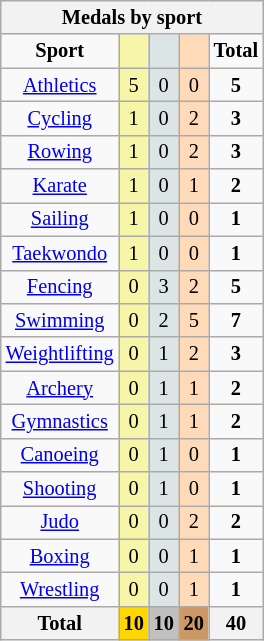<table class="wikitable" style="font-size:85%">
<tr style="background:#efefef;">
<th colspan=7><strong>Medals by sport</strong></th>
</tr>
<tr align=center>
<td><strong>Sport</strong></td>
<td bgcolor=#f7f6a8></td>
<td bgcolor=#dce5e5></td>
<td bgcolor=#ffdab9></td>
<td><strong>Total</strong></td>
</tr>
<tr align=center>
<td><a href='#'>Athletics</a></td>
<td style="background:#F7F6A8;">5</td>
<td style="background:#DCE5E5;">0</td>
<td style="background:#FFDAB9;">0</td>
<td><strong>5</strong></td>
</tr>
<tr align=center>
<td><a href='#'>Cycling</a></td>
<td style="background:#F7F6A8;">1</td>
<td style="background:#DCE5E5;">0</td>
<td style="background:#FFDAB9;">2</td>
<td><strong>3</strong></td>
</tr>
<tr align=center>
<td><a href='#'>Rowing</a></td>
<td style="background:#F7F6A8;">1</td>
<td style="background:#DCE5E5;">0</td>
<td style="background:#FFDAB9;">2</td>
<td><strong>3</strong></td>
</tr>
<tr align=center>
<td><a href='#'>Karate</a></td>
<td style="background:#F7F6A8;">1</td>
<td style="background:#DCE5E5;">0</td>
<td style="background:#FFDAB9;">1</td>
<td><strong>2</strong></td>
</tr>
<tr align=center>
<td><a href='#'>Sailing</a></td>
<td style="background:#F7F6A8;">1</td>
<td style="background:#DCE5E5;">0</td>
<td style="background:#FFDAB9;">0</td>
<td><strong>1</strong></td>
</tr>
<tr align=center>
<td><a href='#'>Taekwondo</a></td>
<td style="background:#F7F6A8;">1</td>
<td style="background:#DCE5E5;">0</td>
<td style="background:#FFDAB9;">0</td>
<td><strong>1</strong></td>
</tr>
<tr align=center>
<td><a href='#'>Fencing</a></td>
<td style="background:#F7F6A8;">0</td>
<td style="background:#DCE5E5;">3</td>
<td style="background:#FFDAB9;">2</td>
<td><strong>5</strong></td>
</tr>
<tr align=center>
<td><a href='#'>Swimming</a></td>
<td style="background:#F7F6A8;">0</td>
<td style="background:#DCE5E5;">2</td>
<td style="background:#FFDAB9;">5</td>
<td><strong>7</strong></td>
</tr>
<tr align=center>
<td><a href='#'>Weightlifting</a></td>
<td style="background:#F7F6A8;">0</td>
<td style="background:#DCE5E5;">1</td>
<td style="background:#FFDAB9;">2</td>
<td><strong>3</strong></td>
</tr>
<tr align=center>
<td><a href='#'>Archery</a></td>
<td style="background:#F7F6A8;">0</td>
<td style="background:#DCE5E5;">1</td>
<td style="background:#FFDAB9;">1</td>
<td><strong>2</strong></td>
</tr>
<tr align=center>
<td><a href='#'>Gymnastics</a></td>
<td style="background:#F7F6A8;">0</td>
<td style="background:#DCE5E5;">1</td>
<td style="background:#FFDAB9;">1</td>
<td><strong>2</strong></td>
</tr>
<tr align=center>
<td><a href='#'>Canoeing</a></td>
<td style="background:#F7F6A8;">0</td>
<td style="background:#DCE5E5;">1</td>
<td style="background:#FFDAB9;">0</td>
<td><strong>1</strong></td>
</tr>
<tr align=center>
<td><a href='#'>Shooting</a></td>
<td style="background:#F7F6A8;">0</td>
<td style="background:#DCE5E5;">1</td>
<td style="background:#FFDAB9;">0</td>
<td><strong>1</strong></td>
</tr>
<tr align=center>
<td><a href='#'>Judo</a></td>
<td style="background:#F7F6A8;">0</td>
<td style="background:#DCE5E5;">0</td>
<td style="background:#FFDAB9;">2</td>
<td><strong>2</strong></td>
</tr>
<tr align=center>
<td><a href='#'>Boxing</a></td>
<td style="background:#F7F6A8;">0</td>
<td style="background:#DCE5E5;">0</td>
<td style="background:#FFDAB9;">1</td>
<td><strong>1</strong></td>
</tr>
<tr align=center>
<td><a href='#'>Wrestling</a></td>
<td style="background:#F7F6A8;">0</td>
<td style="background:#DCE5E5;">0</td>
<td style="background:#FFDAB9;">1</td>
<td><strong>1</strong></td>
</tr>
<tr align=center>
<th><strong>Total</strong></th>
<th style="background:gold;"><strong>10</strong></th>
<th style="background:silver;"><strong>10</strong></th>
<th style="background:#c96;"><strong>20</strong></th>
<th><strong>40</strong></th>
</tr>
</table>
